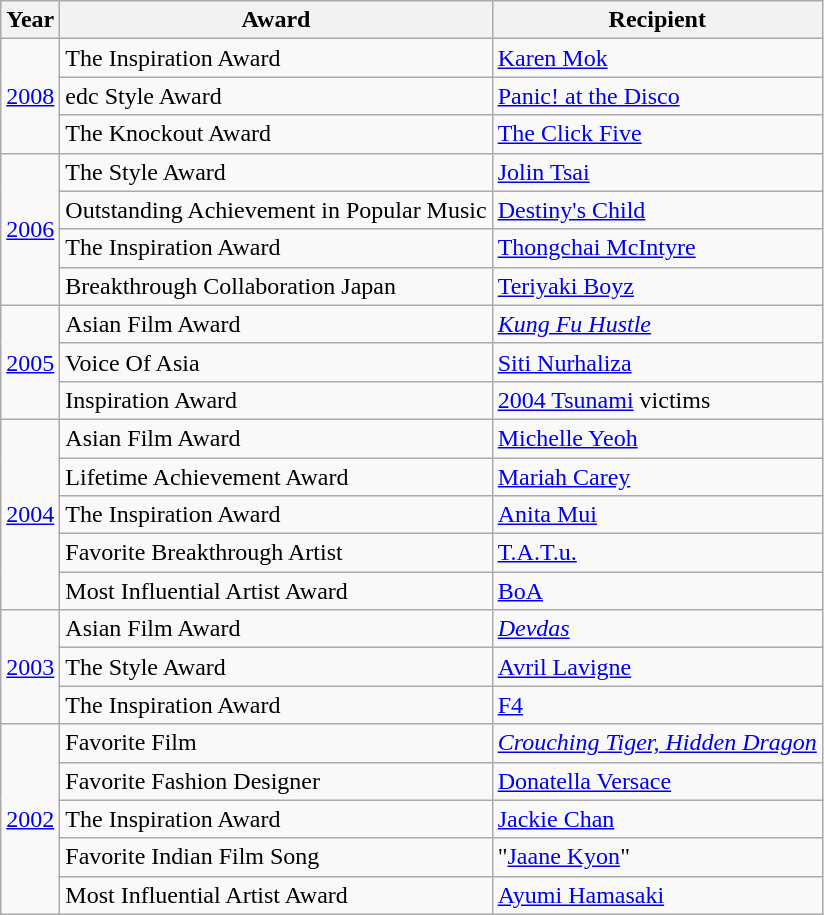<table class="wikitable">
<tr>
<th>Year</th>
<th>Award</th>
<th>Recipient</th>
</tr>
<tr>
<td rowspan="3"><a href='#'>2008</a></td>
<td>The Inspiration Award</td>
<td><a href='#'>Karen Mok</a></td>
</tr>
<tr>
<td>edc Style Award</td>
<td><a href='#'>Panic! at the Disco</a></td>
</tr>
<tr>
<td>The Knockout Award</td>
<td><a href='#'>The Click Five</a></td>
</tr>
<tr>
<td rowspan="4"><a href='#'>2006</a></td>
<td>The Style Award</td>
<td><a href='#'>Jolin Tsai</a></td>
</tr>
<tr>
<td>Outstanding Achievement in Popular Music</td>
<td><a href='#'>Destiny's Child</a></td>
</tr>
<tr>
<td>The Inspiration Award</td>
<td><a href='#'>Thongchai McIntyre</a></td>
</tr>
<tr>
<td>Breakthrough Collaboration Japan</td>
<td><a href='#'>Teriyaki Boyz</a></td>
</tr>
<tr>
<td rowspan="3"><a href='#'>2005</a></td>
<td>Asian Film Award</td>
<td><em><a href='#'>Kung Fu Hustle</a></em></td>
</tr>
<tr>
<td>Voice Of Asia</td>
<td><a href='#'>Siti Nurhaliza</a></td>
</tr>
<tr>
<td>Inspiration Award</td>
<td><a href='#'>2004 Tsunami</a> victims</td>
</tr>
<tr>
<td rowspan="5"><a href='#'>2004</a></td>
<td>Asian Film Award</td>
<td><a href='#'>Michelle Yeoh</a></td>
</tr>
<tr>
<td>Lifetime Achievement Award</td>
<td><a href='#'>Mariah Carey</a></td>
</tr>
<tr>
<td>The Inspiration Award</td>
<td><a href='#'>Anita Mui</a></td>
</tr>
<tr>
<td>Favorite Breakthrough Artist</td>
<td><a href='#'>T.A.T.u.</a></td>
</tr>
<tr>
<td>Most Influential Artist Award</td>
<td><a href='#'>BoA</a></td>
</tr>
<tr>
<td rowspan="3"><a href='#'>2003</a></td>
<td>Asian Film Award</td>
<td><em><a href='#'>Devdas</a></em></td>
</tr>
<tr>
<td>The Style Award</td>
<td><a href='#'>Avril Lavigne</a></td>
</tr>
<tr>
<td>The Inspiration Award</td>
<td><a href='#'>F4</a></td>
</tr>
<tr>
<td rowspan="5"><a href='#'>2002</a></td>
<td>Favorite Film</td>
<td><em><a href='#'>Crouching Tiger, Hidden Dragon</a></em></td>
</tr>
<tr>
<td>Favorite Fashion Designer</td>
<td><a href='#'>Donatella Versace</a></td>
</tr>
<tr>
<td>The Inspiration Award</td>
<td><a href='#'>Jackie Chan</a></td>
</tr>
<tr>
<td>Favorite Indian Film Song</td>
<td>"<a href='#'>Jaane Kyon</a>"</td>
</tr>
<tr>
<td>Most Influential Artist Award</td>
<td><a href='#'>Ayumi Hamasaki</a></td>
</tr>
</table>
